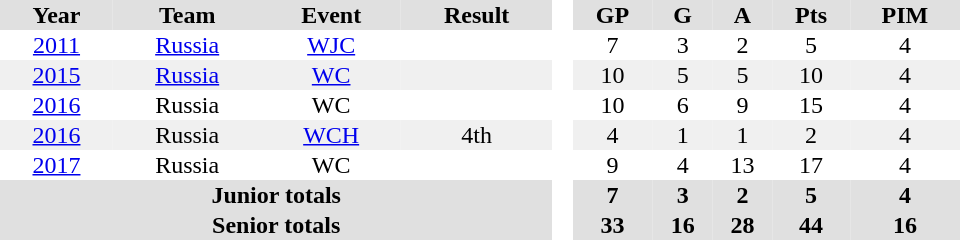<table border="0" cellpadding="1" cellspacing="0" style="text-align:center; width:40em;">
<tr bgcolor="#e0e0e0">
<th>Year</th>
<th>Team</th>
<th>Event</th>
<th>Result</th>
<th rowspan="99" bgcolor="#ffffff"> </th>
<th>GP</th>
<th>G</th>
<th>A</th>
<th>Pts</th>
<th>PIM</th>
</tr>
<tr>
<td><a href='#'>2011</a></td>
<td><a href='#'>Russia</a></td>
<td><a href='#'>WJC</a></td>
<td></td>
<td>7</td>
<td>3</td>
<td>2</td>
<td>5</td>
<td>4</td>
</tr>
<tr bgcolor="#f0f0f0">
<td><a href='#'>2015</a></td>
<td><a href='#'>Russia</a></td>
<td><a href='#'>WC</a></td>
<td></td>
<td>10</td>
<td>5</td>
<td>5</td>
<td>10</td>
<td>4</td>
</tr>
<tr>
<td><a href='#'>2016</a></td>
<td>Russia</td>
<td>WC</td>
<td></td>
<td>10</td>
<td>6</td>
<td>9</td>
<td>15</td>
<td>4</td>
</tr>
<tr bgcolor="#f0f0f0">
<td><a href='#'>2016</a></td>
<td>Russia</td>
<td><a href='#'>WCH</a></td>
<td>4th</td>
<td>4</td>
<td>1</td>
<td>1</td>
<td>2</td>
<td>4</td>
</tr>
<tr>
<td><a href='#'>2017</a></td>
<td>Russia</td>
<td>WC</td>
<td></td>
<td>9</td>
<td>4</td>
<td>13</td>
<td>17</td>
<td>4</td>
</tr>
<tr bgcolor="#e0e0e0">
<th colspan="4">Junior totals</th>
<th>7</th>
<th>3</th>
<th>2</th>
<th>5</th>
<th>4</th>
</tr>
<tr bgcolor="#e0e0e0">
<th colspan="4">Senior totals</th>
<th>33</th>
<th>16</th>
<th>28</th>
<th>44</th>
<th>16</th>
</tr>
</table>
